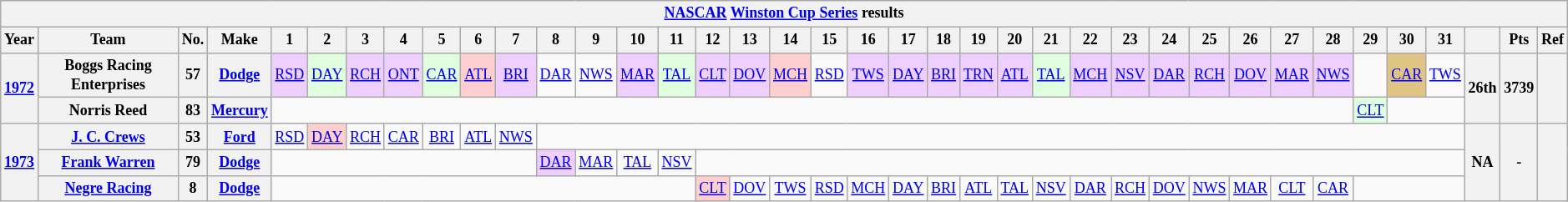<table class="wikitable" style="text-align:center; font-size:75%">
<tr>
<th colspan=45><a href='#'>NASCAR</a> <a href='#'>Winston Cup Series</a> results</th>
</tr>
<tr>
<th>Year</th>
<th>Team</th>
<th>No.</th>
<th>Make</th>
<th>1</th>
<th>2</th>
<th>3</th>
<th>4</th>
<th>5</th>
<th>6</th>
<th>7</th>
<th>8</th>
<th>9</th>
<th>10</th>
<th>11</th>
<th>12</th>
<th>13</th>
<th>14</th>
<th>15</th>
<th>16</th>
<th>17</th>
<th>18</th>
<th>19</th>
<th>20</th>
<th>21</th>
<th>22</th>
<th>23</th>
<th>24</th>
<th>25</th>
<th>26</th>
<th>27</th>
<th>28</th>
<th>29</th>
<th>30</th>
<th>31</th>
<th></th>
<th>Pts</th>
<th>Ref</th>
</tr>
<tr>
<th rowspan=2><a href='#'>1972</a></th>
<th>Boggs Racing Enterprises</th>
<th>57</th>
<th><a href='#'>Dodge</a></th>
<td style="background:#EFCFFF;"><a href='#'>RSD</a><br></td>
<td style="background:#DFFFDF;"><a href='#'>DAY</a><br></td>
<td style="background:#EFCFFF;"><a href='#'>RCH</a><br></td>
<td style="background:#EFCFFF;"><a href='#'>ONT</a><br></td>
<td style="background:#DFFFDF;"><a href='#'>CAR</a><br></td>
<td style="background:#FFCFCF;"><a href='#'>ATL</a><br></td>
<td style="background:#EFCFFF;"><a href='#'>BRI</a><br></td>
<td><a href='#'>DAR</a></td>
<td><a href='#'>NWS</a></td>
<td style="background:#EFCFFF;"><a href='#'>MAR</a><br></td>
<td style="background:#DFFFDF;"><a href='#'>TAL</a><br></td>
<td style="background:#EFCFFF;"><a href='#'>CLT</a><br></td>
<td style="background:#EFCFFF;"><a href='#'>DOV</a><br></td>
<td style="background:#FFCFCF;"><a href='#'>MCH</a><br></td>
<td><a href='#'>RSD</a></td>
<td style="background:#EFCFFF;"><a href='#'>TWS</a><br></td>
<td style="background:#EFCFFF;"><a href='#'>DAY</a><br></td>
<td style="background:#EFCFFF;"><a href='#'>BRI</a><br></td>
<td style="background:#EFCFFF;"><a href='#'>TRN</a><br></td>
<td style="background:#EFCFFF;"><a href='#'>ATL</a><br></td>
<td style="background:#DFFFDF;"><a href='#'>TAL</a><br></td>
<td style="background:#EFCFFF;"><a href='#'>MCH</a><br></td>
<td style="background:#EFCFFF;"><a href='#'>NSV</a><br></td>
<td style="background:#EFCFFF;"><a href='#'>DAR</a><br></td>
<td style="background:#EFCFFF;"><a href='#'>RCH</a><br></td>
<td style="background:#EFCFFF;"><a href='#'>DOV</a><br></td>
<td style="background:#EFCFFF;"><a href='#'>MAR</a><br></td>
<td style="background:#EFCFFF;"><a href='#'>NWS</a><br></td>
<td></td>
<td style="background:#DFC484;"><a href='#'>CAR</a><br></td>
<td><a href='#'>TWS</a></td>
<th rowspan=2>26th</th>
<th rowspan=2>3739</th>
<th rowspan=2></th>
</tr>
<tr>
<th>Norris Reed</th>
<th>83</th>
<th><a href='#'>Mercury</a></th>
<td colspan=28></td>
<td style="background:#DFFFDF;"><a href='#'>CLT</a><br></td>
<td colspan=2></td>
</tr>
<tr>
<th rowspan=3><a href='#'>1973</a></th>
<th><a href='#'>J. C. Crews</a></th>
<th>53</th>
<th><a href='#'>Ford</a></th>
<td><a href='#'>RSD</a></td>
<td style="background:#FFCFCF;"><a href='#'>DAY</a><br></td>
<td><a href='#'>RCH</a></td>
<td><a href='#'>CAR</a></td>
<td><a href='#'>BRI</a></td>
<td><a href='#'>ATL</a></td>
<td><a href='#'>NWS</a></td>
<td colspan=24></td>
<th rowspan=3>NA</th>
<th rowspan=3>-</th>
<th rowspan=3></th>
</tr>
<tr>
<th><a href='#'>Frank Warren</a></th>
<th>79</th>
<th><a href='#'>Dodge</a></th>
<td colspan=7></td>
<td style="background:#EFCFFF;"><a href='#'>DAR</a><br></td>
<td><a href='#'>MAR</a></td>
<td><a href='#'>TAL</a></td>
<td><a href='#'>NSV</a></td>
<td colspan=20></td>
</tr>
<tr>
<th><a href='#'>Negre Racing</a></th>
<th>8</th>
<th><a href='#'>Dodge</a></th>
<td colspan=11></td>
<td style="background:#FFCFCF;"><a href='#'>CLT</a><br></td>
<td><a href='#'>DOV</a></td>
<td><a href='#'>TWS</a></td>
<td><a href='#'>RSD</a></td>
<td><a href='#'>MCH</a></td>
<td><a href='#'>DAY</a></td>
<td><a href='#'>BRI</a></td>
<td><a href='#'>ATL</a></td>
<td><a href='#'>TAL</a></td>
<td><a href='#'>NSV</a></td>
<td><a href='#'>DAR</a></td>
<td><a href='#'>RCH</a></td>
<td><a href='#'>DOV</a></td>
<td><a href='#'>NWS</a></td>
<td><a href='#'>MAR</a></td>
<td><a href='#'>CLT</a></td>
<td><a href='#'>CAR</a></td>
<td colspan=3></td>
</tr>
</table>
